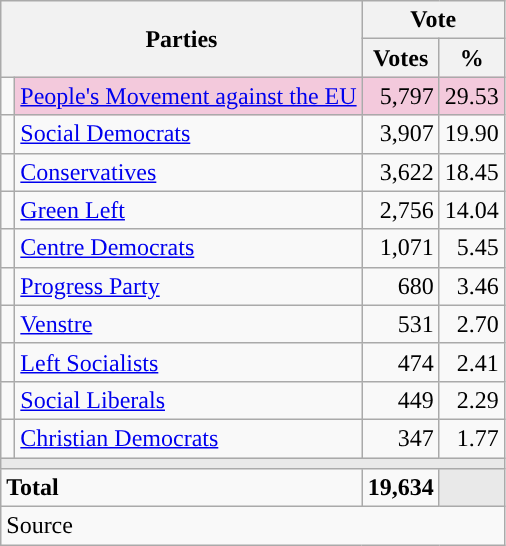<table class="wikitable" style="text-align:right;">
<tr>
<th style="text-align:centre;" rowspan="2" colspan="2" width="225">Parties</th>
<th colspan="3">Vote</th>
</tr>
<tr>
<th width="15">Votes</th>
<th width="15">%</th>
</tr>
<tr>
<td width="2" style="color:inherit;background:"></td>
<td bgcolor=#f3c9dc   align="left"><a href='#'>People's Movement against the EU</a></td>
<td bgcolor=#f3c9dc>5,797</td>
<td bgcolor=#f3c9dc>29.53</td>
</tr>
<tr>
<td width="2" style="color:inherit;background:"></td>
<td align="left"><a href='#'>Social Democrats</a></td>
<td>3,907</td>
<td>19.90</td>
</tr>
<tr>
<td width="2" style="color:inherit;background:"></td>
<td align="left"><a href='#'>Conservatives</a></td>
<td>3,622</td>
<td>18.45</td>
</tr>
<tr>
<td width="2" style="color:inherit;background:"></td>
<td align="left"><a href='#'>Green Left</a></td>
<td>2,756</td>
<td>14.04</td>
</tr>
<tr>
<td width="2" style="color:inherit;background:"></td>
<td align="left"><a href='#'>Centre Democrats</a></td>
<td>1,071</td>
<td>5.45</td>
</tr>
<tr>
<td width="2" style="color:inherit;background:"></td>
<td align="left"><a href='#'>Progress Party</a></td>
<td>680</td>
<td>3.46</td>
</tr>
<tr>
<td width="2" style="color:inherit;background:"></td>
<td align="left"><a href='#'>Venstre</a></td>
<td>531</td>
<td>2.70</td>
</tr>
<tr>
<td width="2" style="color:inherit;background:"></td>
<td align="left"><a href='#'>Left Socialists</a></td>
<td>474</td>
<td>2.41</td>
</tr>
<tr>
<td width="2" style="color:inherit;background:"></td>
<td align="left"><a href='#'>Social Liberals</a></td>
<td>449</td>
<td>2.29</td>
</tr>
<tr>
<td width="2" style="color:inherit;background:"></td>
<td align="left"><a href='#'>Christian Democrats</a></td>
<td>347</td>
<td>1.77</td>
</tr>
<tr>
<td colspan="7" bgcolor="#E9E9E9"></td>
</tr>
<tr>
<td align="left" colspan="2"><strong>Total</strong></td>
<td><strong>19,634</strong></td>
<td bgcolor="#E9E9E9" colspan="2"></td>
</tr>
<tr>
<td align="left" colspan="6">Source</td>
</tr>
</table>
